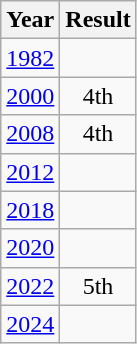<table class="wikitable" style="text-align:center">
<tr>
<th>Year</th>
<th>Result</th>
</tr>
<tr>
<td><a href='#'>1982</a></td>
<td></td>
</tr>
<tr>
<td><a href='#'>2000</a></td>
<td>4th</td>
</tr>
<tr>
<td><a href='#'>2008</a></td>
<td>4th</td>
</tr>
<tr>
<td><a href='#'>2012</a></td>
<td></td>
</tr>
<tr>
<td><a href='#'>2018</a></td>
<td></td>
</tr>
<tr>
<td><a href='#'>2020</a></td>
<td></td>
</tr>
<tr>
<td><a href='#'>2022</a></td>
<td>5th</td>
</tr>
<tr>
<td><a href='#'>2024</a></td>
<td></td>
</tr>
</table>
